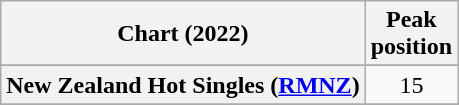<table class="wikitable sortable plainrowheaders" style="text-align:center">
<tr>
<th scope="col">Chart (2022)</th>
<th scope="col">Peak<br>position</th>
</tr>
<tr>
</tr>
<tr>
<th scope="row">New Zealand Hot Singles (<a href='#'>RMNZ</a>)</th>
<td>15</td>
</tr>
<tr>
</tr>
</table>
